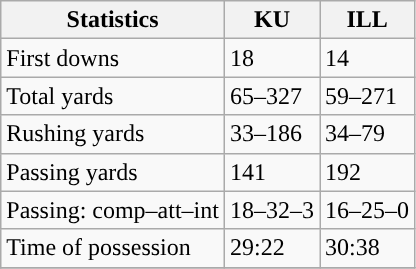<table class="wikitable" style="float: left;">
<tr>
<th>Statistics</th>
<th>KU</th>
<th>ILL</th>
</tr>
<tr>
<td>First downs</td>
<td>18</td>
<td>14</td>
</tr>
<tr>
<td>Total yards</td>
<td>65–327</td>
<td>59–271</td>
</tr>
<tr>
<td>Rushing yards</td>
<td>33–186</td>
<td>34–79</td>
</tr>
<tr>
<td>Passing yards</td>
<td>141</td>
<td>192</td>
</tr>
<tr>
<td>Passing: comp–att–int</td>
<td>18–32–3</td>
<td>16–25–0</td>
</tr>
<tr>
<td>Time of possession</td>
<td>29:22</td>
<td>30:38</td>
</tr>
<tr>
</tr>
</table>
